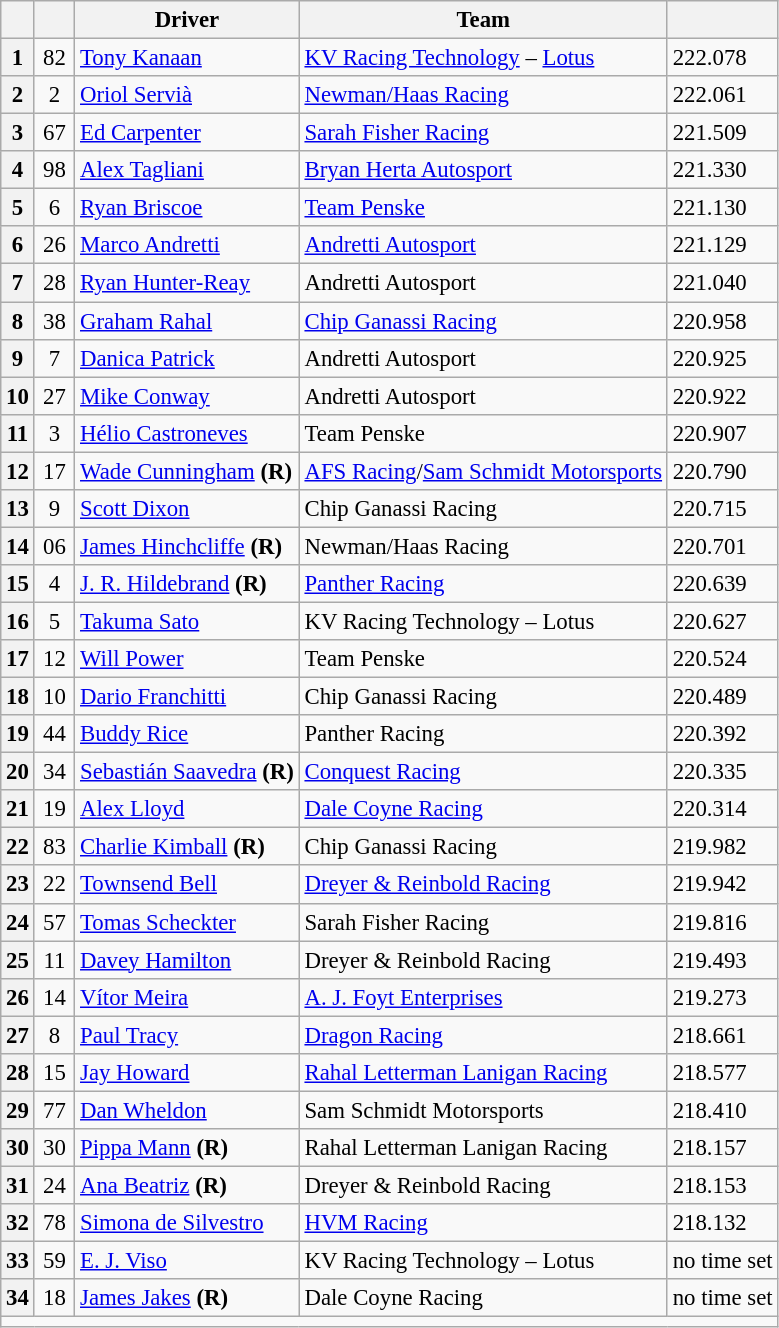<table class="wikitable" style="font-size:95%">
<tr>
<th scope="col"></th>
<th scope="col"></th>
<th scope="col">Driver</th>
<th scope="col">Team</th>
<th scope="col"></th>
</tr>
<tr>
<th scope="row">1</th>
<td style="text-align:center;">82</td>
<td> <a href='#'>Tony Kanaan</a></td>
<td><a href='#'>KV Racing Technology</a> – <a href='#'>Lotus</a></td>
<td>222.078</td>
</tr>
<tr>
<th scope="row">2</th>
<td style="text-align:center; width:20px;">2</td>
<td> <a href='#'>Oriol Servià</a></td>
<td><a href='#'>Newman/Haas Racing</a></td>
<td>222.061</td>
</tr>
<tr>
<th scope="row">3</th>
<td style="text-align:center;">67</td>
<td> <a href='#'>Ed Carpenter</a></td>
<td><a href='#'>Sarah Fisher Racing</a></td>
<td>221.509</td>
</tr>
<tr>
<th scope="row">4</th>
<td style="text-align:center;">98</td>
<td> <a href='#'>Alex Tagliani</a></td>
<td><a href='#'>Bryan Herta Autosport</a></td>
<td>221.330</td>
</tr>
<tr>
<th scope="row">5</th>
<td style="text-align:center;">6</td>
<td> <a href='#'>Ryan Briscoe</a></td>
<td><a href='#'>Team Penske</a></td>
<td>221.130</td>
</tr>
<tr>
<th scope="row">6</th>
<td style="text-align:center;">26</td>
<td> <a href='#'>Marco Andretti</a></td>
<td><a href='#'>Andretti Autosport</a></td>
<td>221.129</td>
</tr>
<tr>
<th scope="row">7</th>
<td style="text-align:center;">28</td>
<td> <a href='#'>Ryan Hunter-Reay</a></td>
<td>Andretti Autosport</td>
<td>221.040</td>
</tr>
<tr>
<th scope="row">8</th>
<td style="text-align:center;">38</td>
<td> <a href='#'>Graham Rahal</a></td>
<td><a href='#'>Chip Ganassi Racing</a></td>
<td>220.958</td>
</tr>
<tr>
<th scope="row">9</th>
<td style="text-align:center;">7</td>
<td> <a href='#'>Danica Patrick</a></td>
<td>Andretti Autosport</td>
<td>220.925</td>
</tr>
<tr>
<th scope="row">10</th>
<td style="text-align:center;">27</td>
<td> <a href='#'>Mike Conway</a></td>
<td>Andretti Autosport</td>
<td>220.922</td>
</tr>
<tr>
<th scope="row">11</th>
<td style="text-align:center;">3</td>
<td> <a href='#'>Hélio Castroneves</a></td>
<td>Team Penske</td>
<td>220.907</td>
</tr>
<tr>
<th scope="row">12</th>
<td style="text-align:center;">17</td>
<td> <a href='#'>Wade Cunningham</a> <strong>(R)</strong></td>
<td><a href='#'>AFS Racing</a>/<a href='#'>Sam Schmidt Motorsports</a></td>
<td>220.790</td>
</tr>
<tr>
<th scope="row">13</th>
<td style="text-align:center;">9</td>
<td> <a href='#'>Scott Dixon</a></td>
<td>Chip Ganassi Racing</td>
<td>220.715</td>
</tr>
<tr>
<th scope="row">14</th>
<td style="text-align:center;">06</td>
<td> <a href='#'>James Hinchcliffe</a> <strong>(R)</strong></td>
<td>Newman/Haas Racing</td>
<td>220.701</td>
</tr>
<tr>
<th scope="row">15</th>
<td style="text-align:center;">4</td>
<td> <a href='#'>J. R. Hildebrand</a> <strong>(R)</strong></td>
<td><a href='#'>Panther Racing</a></td>
<td>220.639</td>
</tr>
<tr>
<th scope="row">16</th>
<td style="text-align:center;">5</td>
<td> <a href='#'>Takuma Sato</a></td>
<td>KV Racing Technology – Lotus</td>
<td>220.627</td>
</tr>
<tr>
<th scope="row">17</th>
<td style="text-align:center;">12</td>
<td> <a href='#'>Will Power</a></td>
<td>Team Penske</td>
<td>220.524</td>
</tr>
<tr>
<th scope="row">18</th>
<td style="text-align:center;">10</td>
<td> <a href='#'>Dario Franchitti</a></td>
<td>Chip Ganassi Racing</td>
<td>220.489</td>
</tr>
<tr>
<th scope="row">19</th>
<td style="text-align:center;">44</td>
<td> <a href='#'>Buddy Rice</a></td>
<td>Panther Racing</td>
<td>220.392</td>
</tr>
<tr>
<th scope="row">20</th>
<td style="text-align:center;">34</td>
<td> <a href='#'>Sebastián Saavedra</a> <strong>(R)</strong></td>
<td><a href='#'>Conquest Racing</a></td>
<td>220.335</td>
</tr>
<tr>
<th scope="row">21</th>
<td style="text-align:center;">19</td>
<td> <a href='#'>Alex Lloyd</a></td>
<td><a href='#'>Dale Coyne Racing</a></td>
<td>220.314</td>
</tr>
<tr>
<th scope="row">22</th>
<td style="text-align:center;">83</td>
<td> <a href='#'>Charlie Kimball</a> <strong>(R)</strong></td>
<td>Chip Ganassi Racing</td>
<td>219.982</td>
</tr>
<tr>
<th scope="row">23</th>
<td style="text-align:center;">22</td>
<td> <a href='#'>Townsend Bell</a></td>
<td><a href='#'>Dreyer & Reinbold Racing</a></td>
<td>219.942</td>
</tr>
<tr>
<th scope="row">24</th>
<td style="text-align:center;">57</td>
<td> <a href='#'>Tomas Scheckter</a></td>
<td>Sarah Fisher Racing</td>
<td>219.816</td>
</tr>
<tr>
<th scope="row">25</th>
<td style="text-align:center;">11</td>
<td> <a href='#'>Davey Hamilton</a></td>
<td>Dreyer & Reinbold Racing</td>
<td>219.493</td>
</tr>
<tr>
<th scope="row">26</th>
<td align=center>14</td>
<td> <a href='#'>Vítor Meira</a></td>
<td><a href='#'>A. J. Foyt Enterprises</a></td>
<td>219.273</td>
</tr>
<tr>
<th scope="row">27</th>
<td style="text-align:center;">8</td>
<td> <a href='#'>Paul Tracy</a></td>
<td><a href='#'>Dragon Racing</a></td>
<td>218.661</td>
</tr>
<tr>
<th scope="row">28</th>
<td align=center>15</td>
<td> <a href='#'>Jay Howard</a></td>
<td><a href='#'>Rahal Letterman Lanigan Racing</a></td>
<td>218.577</td>
</tr>
<tr>
<th scope="row">29</th>
<td align=center>77</td>
<td> <a href='#'>Dan Wheldon</a></td>
<td>Sam Schmidt Motorsports</td>
<td>218.410</td>
</tr>
<tr>
<th scope="row">30</th>
<td style="text-align:center;">30</td>
<td> <a href='#'>Pippa Mann</a> <strong>(R)</strong></td>
<td>Rahal Letterman Lanigan Racing</td>
<td>218.157</td>
</tr>
<tr>
<th scope="row">31</th>
<td style="text-align:center;">24</td>
<td> <a href='#'>Ana Beatriz</a> <strong>(R)</strong></td>
<td>Dreyer & Reinbold Racing</td>
<td>218.153</td>
</tr>
<tr>
<th scope="row">32</th>
<td style="text-align:center;">78</td>
<td> <a href='#'>Simona de Silvestro</a></td>
<td><a href='#'>HVM Racing</a></td>
<td>218.132</td>
</tr>
<tr>
<th scope="row">33</th>
<td align=center>59</td>
<td> <a href='#'>E. J. Viso</a></td>
<td>KV Racing Technology – Lotus</td>
<td>no time set</td>
</tr>
<tr>
<th scope="row">34</th>
<td style="text-align:center;">18</td>
<td> <a href='#'>James Jakes</a> <strong>(R)</strong></td>
<td>Dale Coyne Racing</td>
<td>no time set</td>
</tr>
<tr class="sortbottom">
<td colspan="10"></td>
</tr>
</table>
